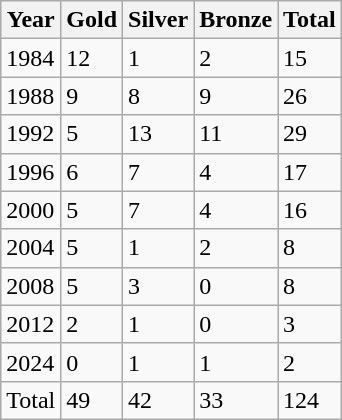<table class="wikitable">
<tr>
<th>Year</th>
<th>Gold</th>
<th>Silver</th>
<th>Bronze</th>
<th>Total</th>
</tr>
<tr>
<td>1984</td>
<td>12</td>
<td>1</td>
<td>2</td>
<td>15</td>
</tr>
<tr>
<td>1988</td>
<td>9</td>
<td>8</td>
<td>9</td>
<td>26</td>
</tr>
<tr>
<td>1992</td>
<td>5</td>
<td>13</td>
<td>11</td>
<td>29</td>
</tr>
<tr>
<td>1996</td>
<td>6</td>
<td>7</td>
<td>4</td>
<td>17</td>
</tr>
<tr>
<td>2000</td>
<td>5</td>
<td>7</td>
<td>4</td>
<td>16</td>
</tr>
<tr>
<td>2004</td>
<td>5</td>
<td>1</td>
<td>2</td>
<td>8</td>
</tr>
<tr>
<td>2008</td>
<td>5</td>
<td>3</td>
<td>0</td>
<td>8</td>
</tr>
<tr>
<td>2012</td>
<td>2</td>
<td>1</td>
<td>0</td>
<td>3</td>
</tr>
<tr>
<td>2024</td>
<td>0</td>
<td>1</td>
<td>1</td>
<td>2</td>
</tr>
<tr>
<td>Total</td>
<td>49</td>
<td>42</td>
<td>33</td>
<td>124</td>
</tr>
</table>
